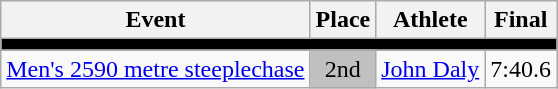<table class=wikitable>
<tr>
<th>Event</th>
<th>Place</th>
<th>Athlete</th>
<th>Final</th>
</tr>
<tr bgcolor=black>
<td colspan=4></td>
</tr>
<tr align=center>
<td><a href='#'>Men's 2590 metre steeplechase</a></td>
<td bgcolor=silver>2nd</td>
<td align=left><a href='#'>John Daly</a></td>
<td>7:40.6</td>
</tr>
</table>
